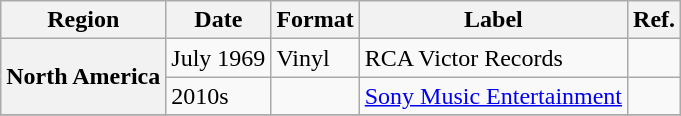<table class="wikitable plainrowheaders">
<tr>
<th scope="col">Region</th>
<th scope="col">Date</th>
<th scope="col">Format</th>
<th scope="col">Label</th>
<th scope="col">Ref.</th>
</tr>
<tr>
<th scope="row" rowspan="2">North America</th>
<td>July 1969</td>
<td>Vinyl</td>
<td>RCA Victor Records</td>
<td></td>
</tr>
<tr>
<td>2010s</td>
<td></td>
<td><a href='#'>Sony Music Entertainment</a></td>
<td></td>
</tr>
<tr>
</tr>
</table>
